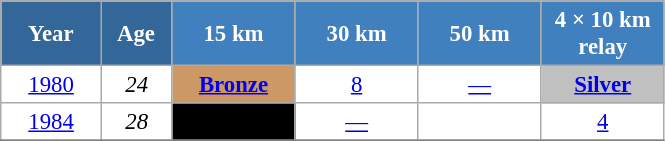<table class="wikitable" style="font-size:95%; text-align:center; border:grey solid 1px; border-collapse:collapse; background:#ffffff;">
<tr>
<th style="background-color:#369; color:white; width:60px;"> Year </th>
<th style="background-color:#369; color:white; width:40px;"> Age </th>
<th style="background-color:#4180be; color:white; width:75px;"> 15 km </th>
<th style="background-color:#4180be; color:white; width:75px;"> 30 km </th>
<th style="background-color:#4180be; color:white; width:75px;"> 50 km </th>
<th style="background-color:#4180be; color:white; width:75px;"> 4 × 10 km <br> relay </th>
</tr>
<tr>
<td><a href='#'>1980</a></td>
<td><em>24</em></td>
<td bgcolor="cc9966"><a href='#'><strong>Bronze</strong></a></td>
<td><a href='#'>8</a></td>
<td><a href='#'>—</a></td>
<td style="background:silver;"><a href='#'><strong>Silver</strong></a></td>
</tr>
<tr>
<td><a href='#'>1984</a></td>
<td><em>28</em></td>
<td style="background:#000; color:#fff;"><a href='#'><span></span></a></td>
<td><a href='#'>—</a></td>
<td><a href='#'></a></td>
<td><a href='#'>4</a></td>
</tr>
<tr>
</tr>
</table>
